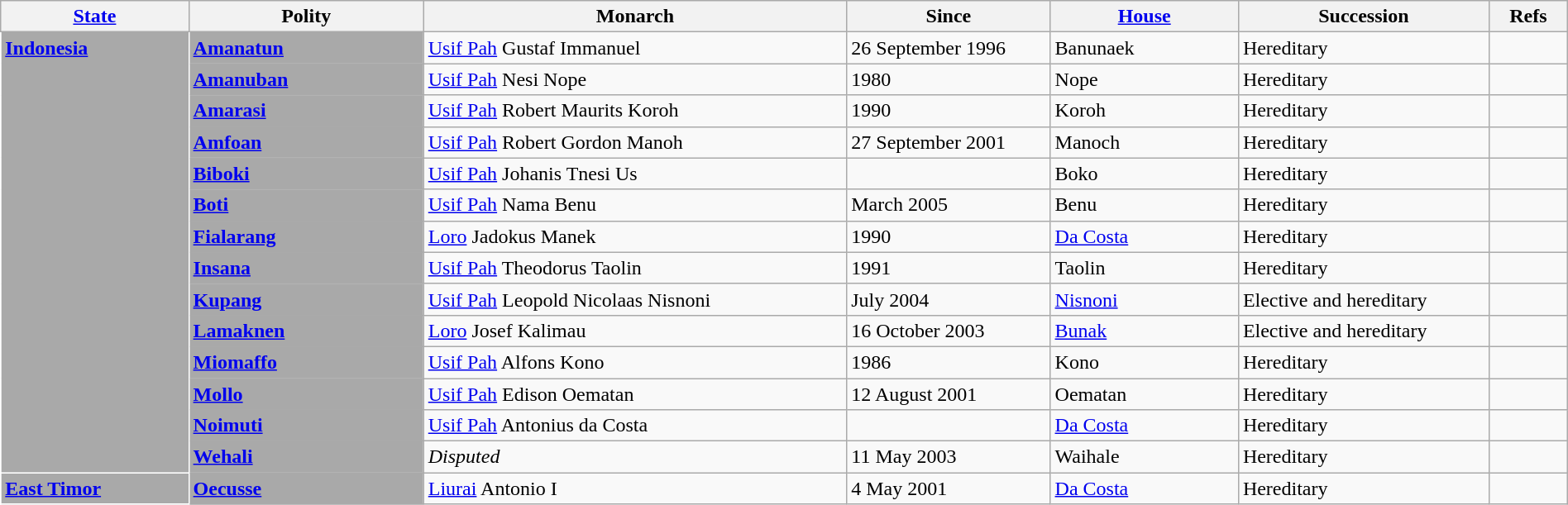<table class="wikitable" width="100%">
<tr>
<th width="12%"><a href='#'>State</a></th>
<th width="15%">Polity</th>
<th width="27%">Monarch</th>
<th width="13%">Since</th>
<th width="12%"><a href='#'>House</a></th>
<th width="16%">Succession</th>
<th width="5%">Refs</th>
</tr>
<tr>
<td bgcolor="#A9A9A9" rowspan="14" style="vertical-align: top; border-color: white;"> <strong><a href='#'><span>Indonesia</span></a></strong></td>
<td bgcolor="#A9A9A9"><strong><a href='#'><span>Amanatun</span></a></strong></td>
<td><a href='#'>Usif Pah</a> Gustaf Immanuel </td>
<td>26 September 1996</td>
<td>Banunaek </td>
<td>Hereditary</td>
<td align="center"></td>
</tr>
<tr>
<td bgcolor="#A9A9A9"><strong><a href='#'><span>Amanuban</span></a></strong></td>
<td><a href='#'>Usif Pah</a> Nesi Nope</td>
<td>1980</td>
<td>Nope </td>
<td>Hereditary</td>
<td align="center"></td>
</tr>
<tr>
<td bgcolor="#A9A9A9"><strong><a href='#'><span>Amarasi</span></a></strong></td>
<td><a href='#'>Usif Pah</a> Robert Maurits Koroh</td>
<td>1990</td>
<td>Koroh </td>
<td>Hereditary</td>
<td align="center"></td>
</tr>
<tr>
<td bgcolor="#A9A9A9"><strong><a href='#'><span>Amfoan</span></a></strong></td>
<td><a href='#'>Usif Pah</a> Robert Gordon Manoh</td>
<td>27 September 2001</td>
<td>Manoch </td>
<td>Hereditary</td>
<td align="center"></td>
</tr>
<tr>
<td bgcolor="#A9A9A9"><strong><a href='#'><span>Biboki</span></a></strong></td>
<td><a href='#'>Usif Pah</a> Johanis Tnesi Us</td>
<td></td>
<td>Boko</td>
<td>Hereditary</td>
<td align="center"></td>
</tr>
<tr>
<td bgcolor="#A9A9A9"><strong><a href='#'><span>Boti</span></a></strong></td>
<td><a href='#'>Usif Pah</a> Nama Benu</td>
<td>March 2005 </td>
<td>Benu</td>
<td>Hereditary</td>
<td align="center"></td>
</tr>
<tr>
<td bgcolor="#A9A9A9"><strong><a href='#'><span>Fialarang</span></a></strong></td>
<td><a href='#'>Loro</a> Jadokus Manek</td>
<td>1990</td>
<td><a href='#'>Da Costa</a> </td>
<td>Hereditary</td>
<td align="center"></td>
</tr>
<tr>
<td bgcolor="#A9A9A9"><strong><a href='#'><span>Insana</span></a></strong></td>
<td><a href='#'>Usif Pah</a> Theodorus Taolin </td>
<td>1991</td>
<td>Taolin</td>
<td>Hereditary</td>
<td align="center"></td>
</tr>
<tr>
<td bgcolor="#A9A9A9"><strong><a href='#'><span>Kupang</span></a></strong></td>
<td><a href='#'>Usif Pah</a> Leopold Nicolaas Nisnoni </td>
<td>July 2004 </td>
<td><a href='#'>Nisnoni</a> </td>
<td>Elective and hereditary</td>
<td align="center"></td>
</tr>
<tr>
<td bgcolor="#A9A9A9"><strong><a href='#'><span>Lamaknen</span></a></strong></td>
<td><a href='#'>Loro</a> Josef Kalimau</td>
<td>16 October 2003</td>
<td><a href='#'>Bunak</a> </td>
<td>Elective and hereditary </td>
<td align="center"></td>
</tr>
<tr>
<td bgcolor="#A9A9A9"><strong><a href='#'><span>Miomaffo</span></a></strong> </td>
<td><a href='#'>Usif Pah</a> Alfons Kono</td>
<td>1986</td>
<td>Kono</td>
<td>Hereditary</td>
<td align="center"></td>
</tr>
<tr>
<td bgcolor="#A9A9A9"><strong><a href='#'><span>Mollo</span></a></strong></td>
<td><a href='#'>Usif Pah</a> Edison Oematan</td>
<td>12 August 2001</td>
<td>Oematan</td>
<td>Hereditary</td>
<td align="center"></td>
</tr>
<tr>
<td bgcolor="#A9A9A9"><strong><a href='#'><span>Noimuti</span></a></strong></td>
<td><a href='#'>Usif Pah</a> Antonius da Costa</td>
<td></td>
<td><a href='#'>Da Costa</a> </td>
<td>Hereditary</td>
<td align="center"></td>
</tr>
<tr>
<td bgcolor="#A9A9A9"><strong><a href='#'><span>Wehali</span></a></strong></td>
<td><em>Disputed</em> </td>
<td>11 May 2003</td>
<td>Waihale </td>
<td>Hereditary</td>
<td align="center"></td>
</tr>
<tr>
<td bgcolor="#A9A9A9" style="vertical-align: top; border-color: white;"> <strong><a href='#'><span>East Timor</span></a></strong></td>
<td bgcolor="#A9A9A9"><strong><a href='#'><span>Oecusse</span></a></strong> </td>
<td><a href='#'>Liurai</a> Antonio I</td>
<td>4 May 2001 </td>
<td><a href='#'>Da Costa</a> </td>
<td>Hereditary</td>
<td align="center"></td>
</tr>
</table>
